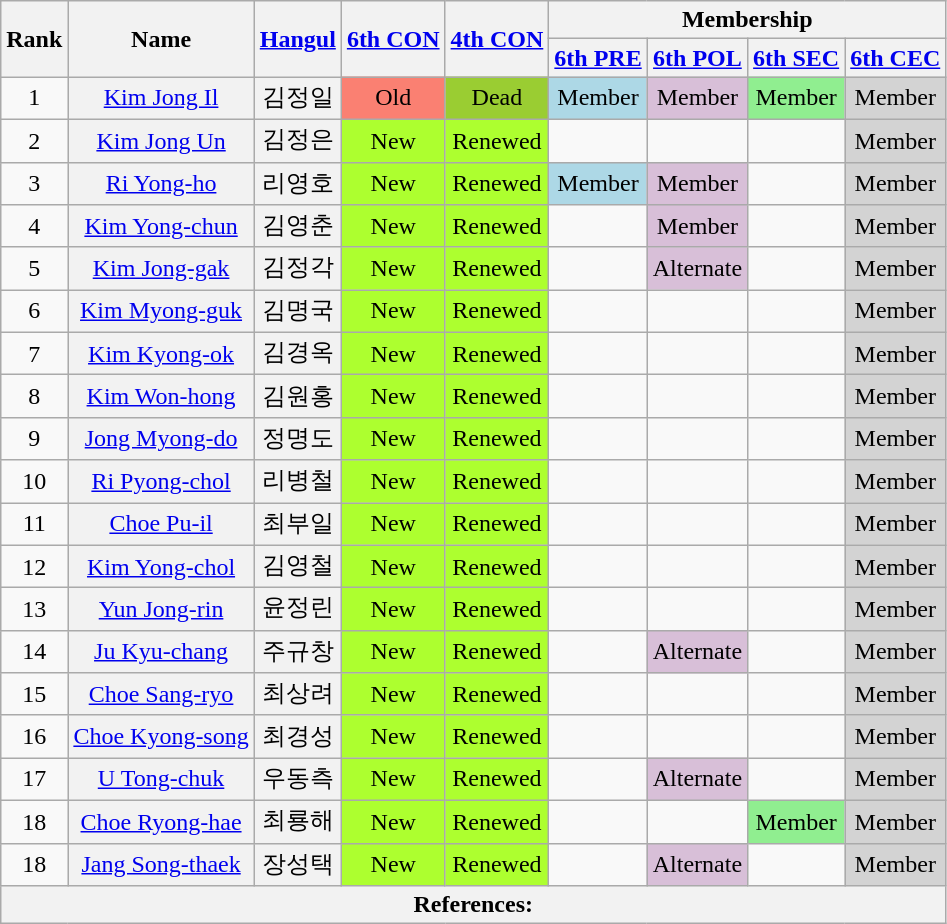<table class="wikitable sortable">
<tr>
<th rowspan="2">Rank</th>
<th rowspan="2">Name</th>
<th rowspan="2"><a href='#'>Hangul</a></th>
<th rowspan="2"><a href='#'>6th CON</a></th>
<th rowspan="2"><a href='#'>4th CON</a></th>
<th colspan="4">Membership</th>
</tr>
<tr>
<th><a href='#'>6th PRE</a></th>
<th><a href='#'>6th POL</a></th>
<th><a href='#'>6th SEC</a></th>
<th><a href='#'>6th CEC</a></th>
</tr>
<tr>
<td align="center">1</td>
<th align="center" scope="row" style="font-weight:normal;"><a href='#'>Kim Jong Il</a></th>
<th align="center" scope="row" style="font-weight:normal;">김정일</th>
<td style="background: Salmon" align="center">Old</td>
<td data-sort-value="1" align="center" style="background: YellowGreen">Dead</td>
<td data-sort-value="1" align="center" style="background: LightBlue">Member</td>
<td data-sort-value="1" align="center" style="background: thistle">Member</td>
<td data-sort-value="1" style="background: LightGreen" align="center">Member</td>
<td data-sort-value="1" align="center" style="background: LightGray">Member</td>
</tr>
<tr>
<td align="center">2</td>
<th align="center" scope="row" style="font-weight:normal;"><a href='#'>Kim Jong Un</a></th>
<th align="center" scope="row" style="font-weight:normal;">김정은</th>
<td align="center" style="background: GreenYellow">New</td>
<td align="center" style="background: GreenYellow">Renewed</td>
<td data-sort-value="100"></td>
<td data-sort-value="100"></td>
<td data-sort-value="100"></td>
<td data-sort-value="21" align="center" style="background: LightGray">Member</td>
</tr>
<tr>
<td align="center">3</td>
<th align="center" scope="row" style="font-weight:normal;"><a href='#'>Ri Yong-ho</a></th>
<th align="center" scope="row" style="font-weight:normal;">리영호</th>
<td align="center" style="background: GreenYellow">New</td>
<td align="center" style="background: GreenYellow">Renewed</td>
<td data-sort-value="5" align="center" style="background: LightBlue">Member</td>
<td data-sort-value="5" align="center" style="background: thistle">Member</td>
<td data-sort-value="100"></td>
<td data-sort-value="58" align="center" style="background: LightGray">Member</td>
</tr>
<tr>
<td align="center">4</td>
<th align="center" scope="row" style="font-weight:normal;"><a href='#'>Kim Yong-chun</a></th>
<th align="center" scope="row" style="font-weight:normal;">김영춘</th>
<td align="center" style="background: GreenYellow">New</td>
<td align="center" style="background: GreenYellow">Renewed</td>
<td data-sort-value="100"></td>
<td data-sort-value="6" align="center" style="background: thistle">Member</td>
<td data-sort-value="100"></td>
<td data-sort-value="33" align="center" style="background: LightGray">Member</td>
</tr>
<tr>
<td align="center">5</td>
<th align="center" scope="row" style="font-weight:normal;"><a href='#'>Kim Jong-gak</a></th>
<th align="center" scope="row" style="font-weight:normal;">김정각</th>
<td align="center" style="background: GreenYellow">New</td>
<td align="center" style="background: GreenYellow">Renewed</td>
<td data-sort-value="100"></td>
<td data-sort-value="28" align="center" style="background: thistle">Alternate</td>
<td data-sort-value="100"></td>
<td data-sort-value="19" align="center" style="background: LightGray">Member</td>
</tr>
<tr>
<td align="center">6</td>
<th align="center" scope="row" style="font-weight:normal;"><a href='#'>Kim Myong-guk</a></th>
<th align="center" scope="row" style="font-weight:normal;">김명국</th>
<td align="center" style="background: GreenYellow">New</td>
<td align="center" style="background: GreenYellow">Renewed</td>
<td data-sort-value="100"></td>
<td data-sort-value="100"></td>
<td data-sort-value="100"></td>
<td data-sort-value="14" align="center" style="background: LightGray">Member</td>
</tr>
<tr>
<td align="center">7</td>
<th align="center" scope="row" style="font-weight:normal;"><a href='#'>Kim Kyong-ok</a></th>
<th align="center" scope="row" style="font-weight:normal;">김경옥</th>
<td align="center" style="background: GreenYellow">New</td>
<td align="center" style="background: GreenYellow">Renewed</td>
<td data-sort-value="100"></td>
<td data-sort-value="100"></td>
<td data-sort-value="100"></td>
<td data-sort-value="10" align="center" style="background: LightGray">Member</td>
</tr>
<tr>
<td align="center">8</td>
<th align="center" scope="row" style="font-weight:normal;"><a href='#'>Kim Won-hong</a></th>
<th align="center" scope="row" style="font-weight:normal;">김원홍</th>
<td align="center" style="background: GreenYellow">New</td>
<td align="center" style="background: GreenYellow">Renewed</td>
<td data-sort-value="100"></td>
<td data-sort-value="100"></td>
<td data-sort-value="100"></td>
<td data-sort-value="38" align="center" style="background: LightGray">Member</td>
</tr>
<tr>
<td align="center">9</td>
<th align="center" scope="row" style="font-weight:normal;"><a href='#'>Jong Myong-do</a></th>
<th align="center" scope="row" style="font-weight:normal;">정명도</th>
<td align="center" style="background: GreenYellow">New</td>
<td align="center" style="background: GreenYellow">Renewed</td>
<td data-sort-value="100"></td>
<td data-sort-value="100"></td>
<td data-sort-value="100"></td>
<td data-sort-value="89" align="center" style="background: LightGray">Member</td>
</tr>
<tr>
<td align="center">10</td>
<th align="center" scope="row" style="font-weight:normal;"><a href='#'>Ri Pyong-chol</a></th>
<th align="center" scope="row" style="font-weight:normal;">리병철</th>
<td align="center" style="background: GreenYellow">New</td>
<td align="center" style="background: GreenYellow">Renewed</td>
<td data-sort-value="100"></td>
<td data-sort-value="100"></td>
<td data-sort-value="100"></td>
<td data-sort-value="50" align="center" style="background: LightGray">Member</td>
</tr>
<tr>
<td align="center">11</td>
<th align="center" scope="row" style="font-weight:normal;"><a href='#'>Choe Pu-il</a></th>
<th align="center" scope="row" style="font-weight:normal;">최부일</th>
<td align="center" style="background: GreenYellow">New</td>
<td align="center" style="background: GreenYellow">Renewed</td>
<td data-sort-value="100"></td>
<td data-sort-value="100"></td>
<td data-sort-value="100"></td>
<td data-sort-value="102" align="center" style="background: LightGray">Member</td>
</tr>
<tr>
<td align="center">12</td>
<th align="center" scope="row" style="font-weight:normal;"><a href='#'>Kim Yong-chol</a></th>
<th align="center" scope="row" style="font-weight:normal;">김영철</th>
<td align="center" style="background: GreenYellow">New</td>
<td align="center" style="background: GreenYellow">Renewed</td>
<td data-sort-value="100"></td>
<td data-sort-value="100"></td>
<td data-sort-value="100"></td>
<td data-sort-value="35" align="center" style="background: LightGray">Member</td>
</tr>
<tr>
<td align="center">13</td>
<th align="center" scope="row" style="font-weight:normal;"><a href='#'>Yun Jong-rin</a></th>
<th align="center" scope="row" style="font-weight:normal;">윤정린</th>
<td align="center" style="background: GreenYellow">New</td>
<td align="center" style="background: GreenYellow">Renewed</td>
<td data-sort-value="100"></td>
<td data-sort-value="100"></td>
<td data-sort-value="100"></td>
<td data-sort-value="124" align="center" style="background: LightGray">Member</td>
</tr>
<tr>
<td align="center">14</td>
<th align="center" scope="row" style="font-weight:normal;"><a href='#'>Ju Kyu-chang</a></th>
<th align="center" scope="row" style="font-weight:normal;">주규창</th>
<td align="center" style="background: GreenYellow">New</td>
<td align="center" style="background: GreenYellow">Renewed</td>
<td data-sort-value="100"></td>
<td data-sort-value="22" align="center" style="background: thistle">Alternate</td>
<td data-sort-value="100"></td>
<td data-sort-value="95" align="center" style="background: LightGray">Member</td>
</tr>
<tr>
<td align="center">15</td>
<th align="center" scope="row" style="font-weight:normal;"><a href='#'>Choe Sang-ryo</a></th>
<th align="center" scope="row" style="font-weight:normal;">최상려</th>
<td align="center" style="background: GreenYellow">New</td>
<td align="center" style="background: GreenYellow">Renewed</td>
<td data-sort-value="100"></td>
<td data-sort-value="100"></td>
<td data-sort-value="100"></td>
<td data-sort-value="103" align="center" style="background: LightGray">Member</td>
</tr>
<tr>
<td align="center">16</td>
<th align="center" scope="row" style="font-weight:normal;"><a href='#'>Choe Kyong-song</a></th>
<th align="center" scope="row" style="font-weight:normal;">최경성</th>
<td align="center" style="background: GreenYellow">New</td>
<td align="center" style="background: GreenYellow">Renewed</td>
<td data-sort-value="100"></td>
<td data-sort-value="100"></td>
<td data-sort-value="100"></td>
<td data-sort-value="100" align="center" style="background: LightGray">Member</td>
</tr>
<tr>
<td align="center">17</td>
<th align="center" scope="row" style="font-weight:normal;"><a href='#'>U Tong-chuk</a></th>
<th align="center" scope="row" style="font-weight:normal;">우동측</th>
<td align="center" style="background: GreenYellow">New</td>
<td align="center" style="background: GreenYellow">Renewed</td>
<td data-sort-value="100"></td>
<td data-sort-value="27" align="center" style="background: thistle">Alternate</td>
<td data-sort-value="100"></td>
<td data-sort-value="122" align="center" style="background: LightGray">Member</td>
</tr>
<tr>
<td align="center">18</td>
<th align="center" scope="row" style="font-weight:normal;"><a href='#'>Choe Ryong-hae</a></th>
<th align="center" scope="row" style="font-weight:normal;">최룡해</th>
<td align="center" style="background: GreenYellow">New</td>
<td align="center" style="background: GreenYellow">Renewed</td>
<td data-sort-value="100"></td>
<td data-sort-value="100"></td>
<td data-sort-value="4" style="background: LightGreen" align="center">Member</td>
<td data-sort-value="101" align="center" style="background: LightGray">Member</td>
</tr>
<tr>
<td align="center">18</td>
<th align="center" scope="row" style="font-weight:normal;"><a href='#'>Jang Song-thaek</a></th>
<th align="center" scope="row" style="font-weight:normal;">장성택</th>
<td align="center" style="background: GreenYellow">New</td>
<td align="center" style="background: GreenYellow">Renewed</td>
<td data-sort-value="100"></td>
<td data-sort-value="21" align="center" style="background: thistle">Alternate</td>
<td data-sort-value="100"></td>
<td data-sort-value="80" align="center" style="background: LightGray">Member</td>
</tr>
<tr>
<th colspan="9" unsortable><strong>References:</strong><br></th>
</tr>
</table>
